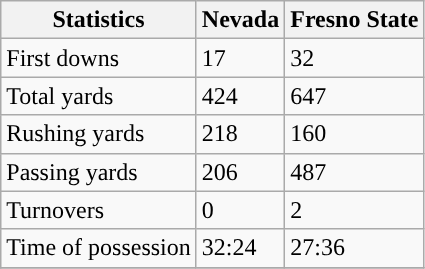<table class="wikitable">
<tr>
<th>Statistics</th>
<th>Nevada</th>
<th>Fresno State</th>
</tr>
<tr>
<td>First downs</td>
<td>17</td>
<td>32</td>
</tr>
<tr>
<td>Total yards</td>
<td>424</td>
<td>647</td>
</tr>
<tr>
<td>Rushing yards</td>
<td>218</td>
<td>160</td>
</tr>
<tr>
<td>Passing yards</td>
<td>206</td>
<td>487</td>
</tr>
<tr>
<td>Turnovers</td>
<td>0</td>
<td>2</td>
</tr>
<tr>
<td>Time of possession</td>
<td>32:24</td>
<td>27:36</td>
</tr>
<tr>
</tr>
</table>
